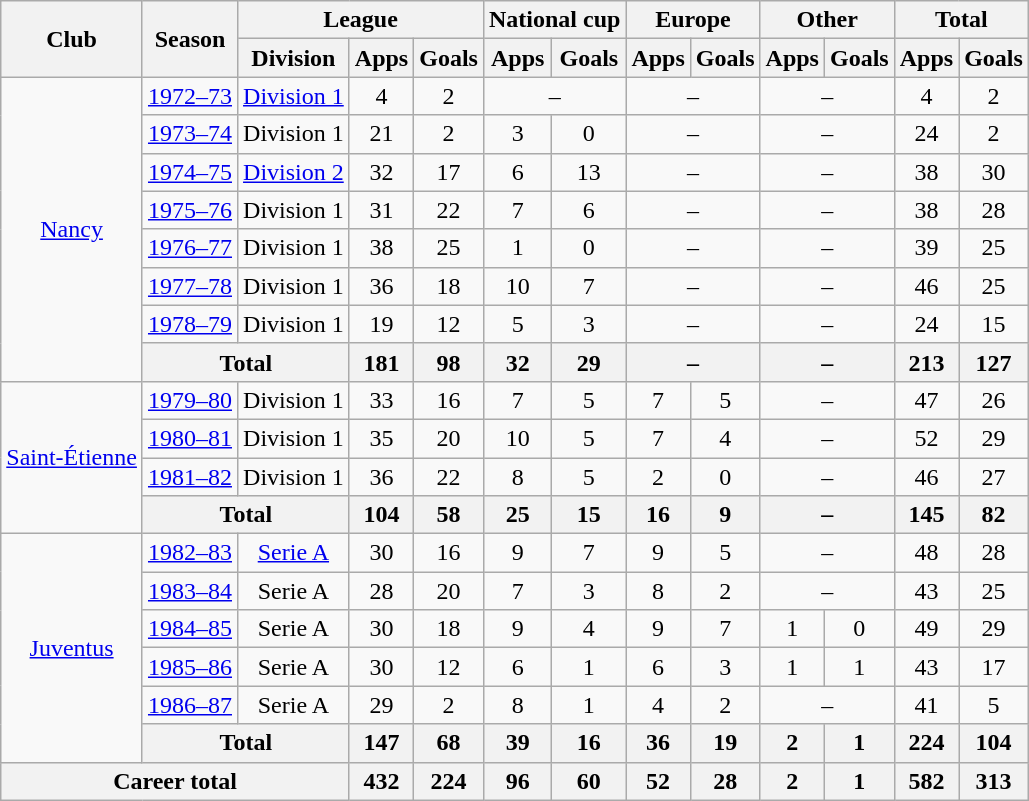<table class=wikitable style=text-align:center>
<tr>
<th rowspan="2">Club</th>
<th rowspan="2">Season</th>
<th colspan="3">League</th>
<th colspan="2">National cup</th>
<th colspan="2">Europe</th>
<th colspan="2">Other</th>
<th colspan="2">Total</th>
</tr>
<tr>
<th>Division</th>
<th>Apps</th>
<th>Goals</th>
<th>Apps</th>
<th>Goals</th>
<th>Apps</th>
<th>Goals</th>
<th>Apps</th>
<th>Goals</th>
<th>Apps</th>
<th>Goals</th>
</tr>
<tr>
<td rowspan="8"><a href='#'>Nancy</a></td>
<td><a href='#'>1972–73</a></td>
<td><a href='#'>Division 1</a></td>
<td>4</td>
<td>2</td>
<td colspan="2">–</td>
<td colspan="2">–</td>
<td colspan="2">–</td>
<td>4</td>
<td>2</td>
</tr>
<tr>
<td><a href='#'>1973–74</a></td>
<td>Division 1</td>
<td>21</td>
<td>2</td>
<td>3</td>
<td>0</td>
<td colspan="2">–</td>
<td colspan="2">–</td>
<td>24</td>
<td>2</td>
</tr>
<tr>
<td><a href='#'>1974–75</a></td>
<td><a href='#'>Division 2</a></td>
<td>32</td>
<td>17</td>
<td>6</td>
<td>13</td>
<td colspan="2">–</td>
<td colspan="2">–</td>
<td>38</td>
<td>30</td>
</tr>
<tr>
<td><a href='#'>1975–76</a></td>
<td>Division 1</td>
<td>31</td>
<td>22</td>
<td>7</td>
<td>6</td>
<td colspan="2">–</td>
<td colspan="2">–</td>
<td>38</td>
<td>28</td>
</tr>
<tr>
<td><a href='#'>1976–77</a></td>
<td>Division 1</td>
<td>38</td>
<td>25</td>
<td>1</td>
<td>0</td>
<td colspan="2">–</td>
<td colspan="2">–</td>
<td>39</td>
<td>25</td>
</tr>
<tr>
<td><a href='#'>1977–78</a></td>
<td>Division 1</td>
<td>36</td>
<td>18</td>
<td>10</td>
<td>7</td>
<td colspan="2">–</td>
<td colspan="2">–</td>
<td>46</td>
<td>25</td>
</tr>
<tr>
<td><a href='#'>1978–79</a></td>
<td>Division 1</td>
<td>19</td>
<td>12</td>
<td>5</td>
<td>3</td>
<td colspan="2">–</td>
<td colspan="2">–</td>
<td>24</td>
<td>15</td>
</tr>
<tr>
<th colspan="2">Total</th>
<th>181</th>
<th>98</th>
<th>32</th>
<th>29</th>
<th colspan="2">–</th>
<th colspan="2">–</th>
<th>213</th>
<th>127</th>
</tr>
<tr>
<td rowspan="4"><a href='#'>Saint-Étienne</a></td>
<td><a href='#'>1979–80</a></td>
<td>Division 1</td>
<td>33</td>
<td>16</td>
<td>7</td>
<td>5</td>
<td>7</td>
<td>5</td>
<td colspan="2">–</td>
<td>47</td>
<td>26</td>
</tr>
<tr>
<td><a href='#'>1980–81</a></td>
<td>Division 1</td>
<td>35</td>
<td>20</td>
<td>10</td>
<td>5</td>
<td>7</td>
<td>4</td>
<td colspan="2">–</td>
<td>52</td>
<td>29</td>
</tr>
<tr>
<td><a href='#'>1981–82</a></td>
<td>Division 1</td>
<td>36</td>
<td>22</td>
<td>8</td>
<td>5</td>
<td>2</td>
<td>0</td>
<td colspan="2">–</td>
<td>46</td>
<td>27</td>
</tr>
<tr>
<th colspan="2">Total</th>
<th>104</th>
<th>58</th>
<th>25</th>
<th>15</th>
<th>16</th>
<th>9</th>
<th colspan="2">–</th>
<th>145</th>
<th>82</th>
</tr>
<tr>
<td rowspan="6"><a href='#'>Juventus</a></td>
<td><a href='#'>1982–83</a></td>
<td><a href='#'>Serie A</a></td>
<td>30</td>
<td>16</td>
<td>9</td>
<td>7</td>
<td>9</td>
<td>5</td>
<td colspan="2">–</td>
<td>48</td>
<td>28</td>
</tr>
<tr>
<td><a href='#'>1983–84</a></td>
<td>Serie A</td>
<td>28</td>
<td>20</td>
<td>7</td>
<td>3</td>
<td>8</td>
<td>2</td>
<td colspan="2">–</td>
<td>43</td>
<td>25</td>
</tr>
<tr>
<td><a href='#'>1984–85</a></td>
<td>Serie A</td>
<td>30</td>
<td>18</td>
<td>9</td>
<td>4</td>
<td>9</td>
<td>7</td>
<td>1</td>
<td>0</td>
<td>49</td>
<td>29</td>
</tr>
<tr>
<td><a href='#'>1985–86</a></td>
<td>Serie A</td>
<td>30</td>
<td>12</td>
<td>6</td>
<td>1</td>
<td>6</td>
<td>3</td>
<td>1</td>
<td>1</td>
<td>43</td>
<td>17</td>
</tr>
<tr>
<td><a href='#'>1986–87</a></td>
<td>Serie A</td>
<td>29</td>
<td>2</td>
<td>8</td>
<td>1</td>
<td>4</td>
<td>2</td>
<td colspan="2">–</td>
<td>41</td>
<td>5</td>
</tr>
<tr>
<th colspan="2">Total</th>
<th>147</th>
<th>68</th>
<th>39</th>
<th>16</th>
<th>36</th>
<th>19</th>
<th>2</th>
<th>1</th>
<th>224</th>
<th>104</th>
</tr>
<tr>
<th colspan="3">Career total</th>
<th>432</th>
<th>224</th>
<th>96</th>
<th>60</th>
<th>52</th>
<th>28</th>
<th>2</th>
<th>1</th>
<th>582</th>
<th>313</th>
</tr>
</table>
